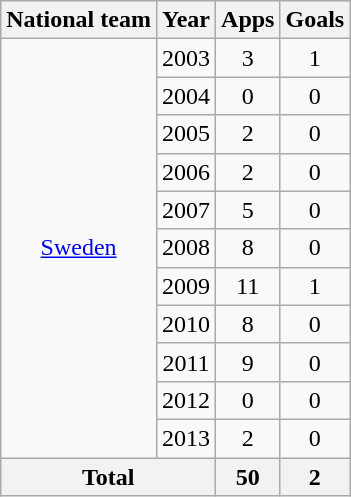<table class="wikitable" style="text-align:center">
<tr>
<th>National team</th>
<th>Year</th>
<th>Apps</th>
<th>Goals</th>
</tr>
<tr>
<td rowspan="11"><a href='#'>Sweden</a></td>
<td>2003</td>
<td>3</td>
<td>1</td>
</tr>
<tr>
<td>2004</td>
<td>0</td>
<td>0</td>
</tr>
<tr>
<td>2005</td>
<td>2</td>
<td>0</td>
</tr>
<tr>
<td>2006</td>
<td>2</td>
<td>0</td>
</tr>
<tr>
<td>2007</td>
<td>5</td>
<td>0</td>
</tr>
<tr>
<td>2008</td>
<td>8</td>
<td>0</td>
</tr>
<tr>
<td>2009</td>
<td>11</td>
<td>1</td>
</tr>
<tr>
<td>2010</td>
<td>8</td>
<td>0</td>
</tr>
<tr>
<td>2011</td>
<td>9</td>
<td>0</td>
</tr>
<tr>
<td>2012</td>
<td>0</td>
<td>0</td>
</tr>
<tr>
<td>2013</td>
<td>2</td>
<td>0</td>
</tr>
<tr>
<th colspan="2">Total</th>
<th>50</th>
<th>2</th>
</tr>
</table>
